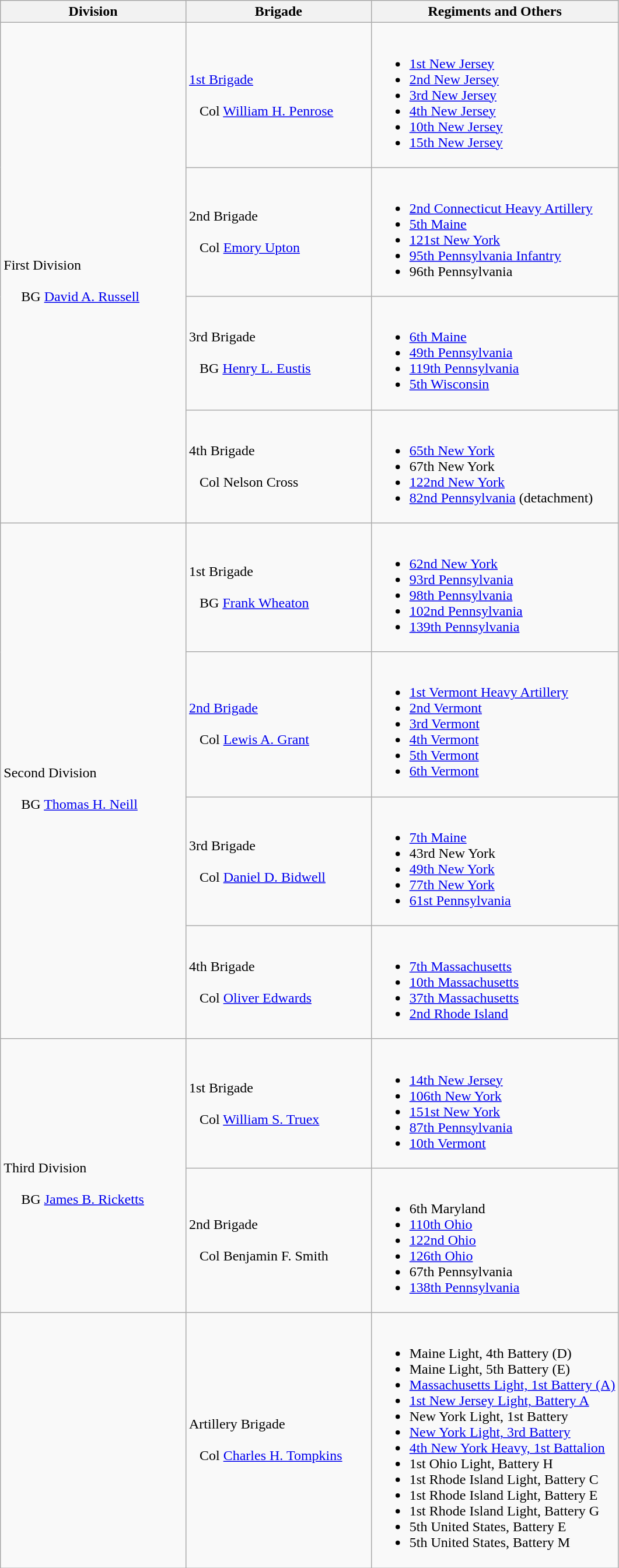<table class="wikitable">
<tr>
<th width=30%>Division</th>
<th width=30%>Brigade</th>
<th>Regiments and Others</th>
</tr>
<tr>
<td rowspan=4><br>First Division<br>
<br>    
BG <a href='#'>David A. Russell</a></td>
<td><a href='#'>1st Brigade</a><br><br>  
Col <a href='#'>William H. Penrose</a></td>
<td><br><ul><li><a href='#'>1st New Jersey</a></li><li><a href='#'>2nd New Jersey</a></li><li><a href='#'>3rd New Jersey</a></li><li><a href='#'>4th New Jersey</a></li><li><a href='#'>10th New Jersey</a></li><li><a href='#'>15th New Jersey</a></li></ul></td>
</tr>
<tr>
<td>2nd Brigade<br><br>  
Col <a href='#'>Emory Upton</a></td>
<td><br><ul><li><a href='#'>2nd Connecticut Heavy Artillery</a></li><li><a href='#'>5th Maine</a></li><li><a href='#'>121st New York</a></li><li><a href='#'>95th Pennsylvania Infantry</a></li><li>96th Pennsylvania</li></ul></td>
</tr>
<tr>
<td>3rd Brigade<br><br>  
BG <a href='#'>Henry L. Eustis</a></td>
<td><br><ul><li><a href='#'>6th Maine</a></li><li><a href='#'>49th Pennsylvania</a></li><li><a href='#'>119th Pennsylvania</a></li><li><a href='#'>5th Wisconsin</a></li></ul></td>
</tr>
<tr>
<td>4th Brigade<br><br>  
Col Nelson Cross</td>
<td><br><ul><li><a href='#'>65th New York</a></li><li>67th New York</li><li><a href='#'>122nd New York</a></li><li><a href='#'>82nd Pennsylvania</a> (detachment)</li></ul></td>
</tr>
<tr>
<td rowspan=4><br>Second Division<br>
<br>    
BG <a href='#'>Thomas H. Neill</a></td>
<td>1st Brigade<br><br>  
BG <a href='#'>Frank Wheaton</a></td>
<td><br><ul><li><a href='#'>62nd New York</a></li><li><a href='#'>93rd Pennsylvania</a></li><li><a href='#'>98th Pennsylvania</a></li><li><a href='#'>102nd Pennsylvania</a></li><li><a href='#'>139th Pennsylvania</a></li></ul></td>
</tr>
<tr>
<td><a href='#'>2nd Brigade</a><br><br>  
Col <a href='#'>Lewis A. Grant</a></td>
<td><br><ul><li><a href='#'>1st Vermont Heavy Artillery</a></li><li><a href='#'>2nd Vermont</a></li><li><a href='#'>3rd Vermont</a></li><li><a href='#'>4th Vermont</a></li><li><a href='#'>5th Vermont</a></li><li><a href='#'>6th Vermont</a></li></ul></td>
</tr>
<tr>
<td>3rd Brigade<br><br>  
Col <a href='#'>Daniel D. Bidwell</a></td>
<td><br><ul><li><a href='#'>7th Maine</a></li><li>43rd New York</li><li><a href='#'>49th New York</a></li><li><a href='#'>77th New York</a></li><li><a href='#'>61st Pennsylvania</a></li></ul></td>
</tr>
<tr>
<td>4th Brigade<br><br>  
Col <a href='#'>Oliver Edwards</a></td>
<td><br><ul><li><a href='#'>7th Massachusetts</a></li><li><a href='#'>10th Massachusetts</a></li><li><a href='#'>37th Massachusetts</a></li><li><a href='#'>2nd Rhode Island</a></li></ul></td>
</tr>
<tr>
<td rowspan=2><br>Third Division<br>
<br>    
BG <a href='#'>James B. Ricketts</a></td>
<td>1st Brigade<br><br>  
Col <a href='#'>William S. Truex</a></td>
<td><br><ul><li><a href='#'>14th New Jersey</a></li><li><a href='#'>106th New York</a></li><li><a href='#'>151st New York</a></li><li><a href='#'>87th Pennsylvania</a></li><li><a href='#'>10th Vermont</a></li></ul></td>
</tr>
<tr>
<td>2nd Brigade<br><br>  
Col Benjamin F. Smith</td>
<td><br><ul><li>6th Maryland</li><li><a href='#'>110th Ohio</a></li><li><a href='#'>122nd Ohio</a></li><li><a href='#'>126th Ohio</a></li><li>67th Pennsylvania</li><li><a href='#'>138th Pennsylvania</a></li></ul></td>
</tr>
<tr>
<td></td>
<td>Artillery Brigade<br><br>  
Col <a href='#'>Charles H. Tompkins</a></td>
<td><br><ul><li>Maine Light, 4th Battery (D)</li><li>Maine Light, 5th Battery (E)</li><li><a href='#'>Massachusetts Light, 1st Battery (A)</a></li><li><a href='#'>1st New Jersey Light, Battery A</a></li><li>New York Light, 1st Battery</li><li><a href='#'>New York Light, 3rd Battery</a></li><li><a href='#'>4th New York Heavy, 1st Battalion</a></li><li>1st Ohio Light, Battery H</li><li>1st Rhode Island Light, Battery C</li><li>1st Rhode Island Light, Battery E</li><li>1st Rhode Island Light, Battery G</li><li>5th United States, Battery E</li><li>5th United States, Battery M</li></ul></td>
</tr>
</table>
